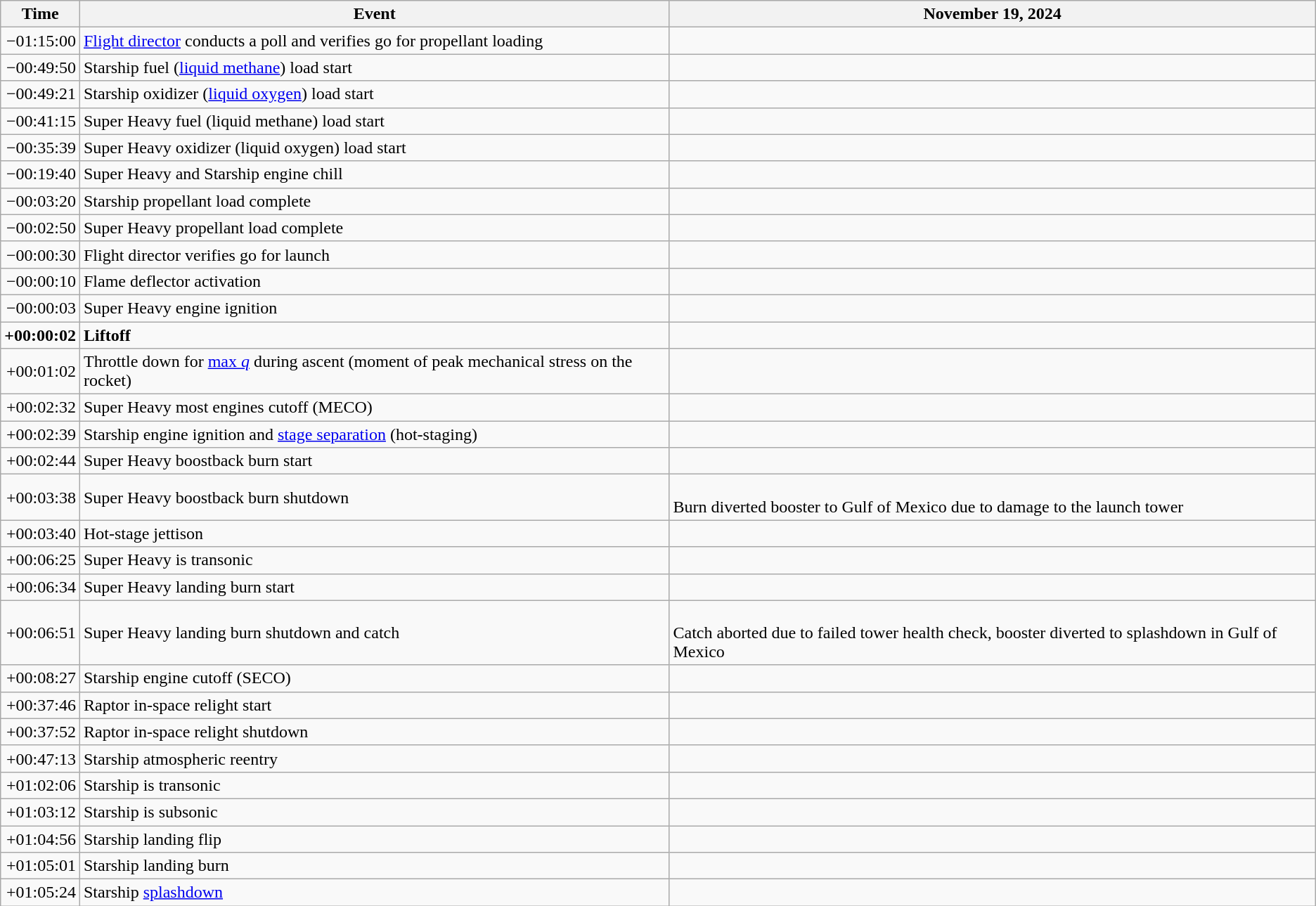<table class="wikitable collapsible">
<tr>
<th>Time</th>
<th>Event</th>
<th>November 19, 2024</th>
</tr>
<tr>
<td style="text-align:right">−01:15:00</td>
<td><a href='#'>Flight director</a> conducts a poll and verifies go for propellant loading</td>
<td></td>
</tr>
<tr>
<td style="text-align:right">−00:49:50</td>
<td>Starship fuel (<a href='#'>liquid methane</a>) load start</td>
<td></td>
</tr>
<tr>
<td style="text-align:right">−00:49:21</td>
<td>Starship oxidizer (<a href='#'>liquid oxygen</a>) load start</td>
<td></td>
</tr>
<tr>
<td style="text-align:right">−00:41:15</td>
<td>Super Heavy fuel (liquid methane) load start</td>
<td></td>
</tr>
<tr>
<td style="text-align:right">−00:35:39</td>
<td>Super Heavy oxidizer (liquid oxygen) load start</td>
<td></td>
</tr>
<tr>
<td style="text-align:right">−00:19:40</td>
<td>Super Heavy and Starship engine chill</td>
<td></td>
</tr>
<tr>
<td style="text-align:right">−00:03:20</td>
<td>Starship propellant load complete</td>
<td></td>
</tr>
<tr>
<td style="text-align:right">−00:02:50</td>
<td>Super Heavy propellant load complete</td>
<td></td>
</tr>
<tr>
<td style="text-align:right">−00:00:30</td>
<td>Flight director verifies go for launch</td>
<td></td>
</tr>
<tr>
<td style="text-align:right">−00:00:10</td>
<td>Flame deflector activation</td>
<td></td>
</tr>
<tr>
<td style="text-align:right">−00:00:03</td>
<td>Super Heavy engine ignition</td>
<td></td>
</tr>
<tr>
<td style="text-align:right"><strong>+00:00:02</strong></td>
<td><strong>Liftoff</strong></td>
<td></td>
</tr>
<tr>
<td style="text-align:right">+00:01:02</td>
<td>Throttle down for <a href='#'>max <em>q</em></a> during ascent (moment of peak mechanical stress on the rocket)</td>
<td></td>
</tr>
<tr>
<td style="text-align:right">+00:02:32</td>
<td>Super Heavy most engines cutoff (MECO)</td>
<td></td>
</tr>
<tr>
<td style="text-align:right">+00:02:39</td>
<td>Starship engine ignition and <a href='#'>stage separation</a> (hot-staging)</td>
<td></td>
</tr>
<tr>
<td style="text-align:right">+00:02:44</td>
<td>Super Heavy boostback burn start</td>
<td></td>
</tr>
<tr>
<td style="text-align:right">+00:03:38</td>
<td>Super Heavy boostback burn shutdown</td>
<td><br>Burn diverted booster to Gulf of Mexico due to damage to the launch tower</td>
</tr>
<tr>
<td style="text-align:right">+00:03:40</td>
<td>Hot-stage jettison</td>
<td></td>
</tr>
<tr>
<td style="text-align:right">+00:06:25</td>
<td>Super Heavy is transonic</td>
<td></td>
</tr>
<tr>
<td style="text-align:right">+00:06:34</td>
<td>Super Heavy landing burn start</td>
<td></td>
</tr>
<tr>
<td style="text-align:right">+00:06:51</td>
<td>Super Heavy landing burn shutdown and catch</td>
<td><br>Catch aborted due to failed tower health check, booster diverted to splashdown in Gulf of Mexico</td>
</tr>
<tr>
<td style="text-align:right">+00:08:27</td>
<td>Starship engine cutoff (SECO)</td>
<td></td>
</tr>
<tr>
<td style="text-align:right">+00:37:46</td>
<td>Raptor in-space relight start</td>
<td></td>
</tr>
<tr>
<td style="text-align:right">+00:37:52</td>
<td>Raptor in-space relight shutdown</td>
<td></td>
</tr>
<tr>
<td style="text-align:right">+00:47:13</td>
<td>Starship atmospheric reentry</td>
<td></td>
</tr>
<tr>
<td style="text-align:right">+01:02:06</td>
<td>Starship is transonic</td>
<td></td>
</tr>
<tr>
<td style="text-align:right">+01:03:12</td>
<td>Starship is subsonic</td>
<td></td>
</tr>
<tr>
<td style="text-align:right">+01:04:56</td>
<td>Starship landing flip</td>
<td></td>
</tr>
<tr>
<td style="text-align:right">+01:05:01</td>
<td>Starship landing burn</td>
<td></td>
</tr>
<tr>
<td style="text-align:right">+01:05:24</td>
<td>Starship <a href='#'>splashdown</a></td>
<td></td>
</tr>
</table>
